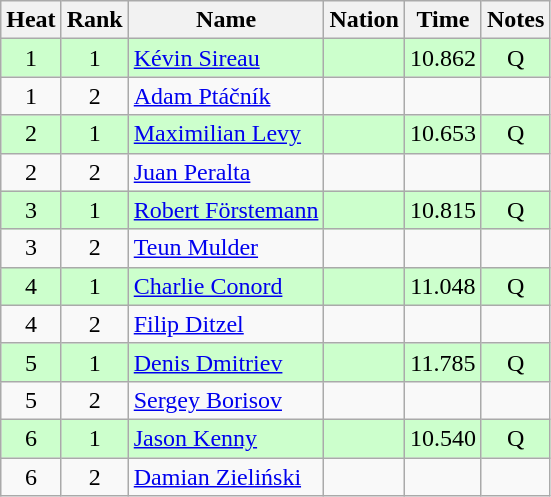<table class="wikitable sortable" style="text-align:center">
<tr>
<th>Heat</th>
<th>Rank</th>
<th>Name</th>
<th>Nation</th>
<th>Time</th>
<th>Notes</th>
</tr>
<tr style="background: #ccffcc;">
<td>1</td>
<td>1</td>
<td align=left><a href='#'>Kévin Sireau</a></td>
<td align=left></td>
<td>10.862</td>
<td>Q</td>
</tr>
<tr>
<td>1</td>
<td>2</td>
<td align=left><a href='#'>Adam Ptáčník</a></td>
<td align=left></td>
<td></td>
<td></td>
</tr>
<tr style="background: #ccffcc;">
<td>2</td>
<td>1</td>
<td align=left><a href='#'>Maximilian Levy</a></td>
<td align=left></td>
<td>10.653</td>
<td>Q</td>
</tr>
<tr>
<td>2</td>
<td>2</td>
<td align=left><a href='#'>Juan Peralta</a></td>
<td align=left></td>
<td></td>
<td></td>
</tr>
<tr style="background: #ccffcc;">
<td>3</td>
<td>1</td>
<td align=left><a href='#'>Robert Förstemann</a></td>
<td align=left></td>
<td>10.815</td>
<td>Q</td>
</tr>
<tr>
<td>3</td>
<td>2</td>
<td align=left><a href='#'>Teun Mulder</a></td>
<td align=left></td>
<td></td>
<td></td>
</tr>
<tr style="background: #ccffcc;">
<td>4</td>
<td>1</td>
<td align=left><a href='#'>Charlie Conord</a></td>
<td align=left></td>
<td>11.048</td>
<td>Q</td>
</tr>
<tr>
<td>4</td>
<td>2</td>
<td align=left><a href='#'>Filip Ditzel</a></td>
<td align=left></td>
<td></td>
<td></td>
</tr>
<tr style="background: #ccffcc;">
<td>5</td>
<td>1</td>
<td align=left><a href='#'>Denis Dmitriev</a></td>
<td align=left></td>
<td>11.785</td>
<td>Q</td>
</tr>
<tr>
<td>5</td>
<td>2</td>
<td align=left><a href='#'>Sergey Borisov</a></td>
<td align=left></td>
<td></td>
<td></td>
</tr>
<tr style="background: #ccffcc;">
<td>6</td>
<td>1</td>
<td align=left><a href='#'>Jason Kenny</a></td>
<td align=left></td>
<td>10.540</td>
<td>Q</td>
</tr>
<tr>
<td>6</td>
<td>2</td>
<td align=left><a href='#'>Damian Zieliński</a></td>
<td align=left></td>
<td></td>
<td></td>
</tr>
</table>
